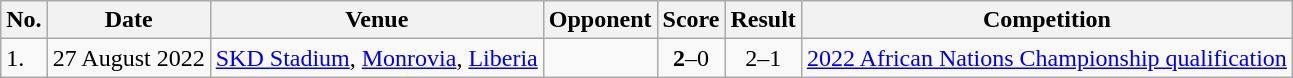<table class="wikitable">
<tr>
<th>No.</th>
<th>Date</th>
<th>Venue</th>
<th>Opponent</th>
<th>Score</th>
<th>Result</th>
<th>Competition</th>
</tr>
<tr>
<td>1.</td>
<td>27 August 2022</td>
<td><a href='#'>SKD Stadium</a>, <a href='#'>Monrovia</a>, <a href='#'>Liberia</a></td>
<td></td>
<td align=center><strong>2</strong>–0</td>
<td align=center>2–1</td>
<td><a href='#'>2022 African Nations Championship qualification</a></td>
</tr>
</table>
